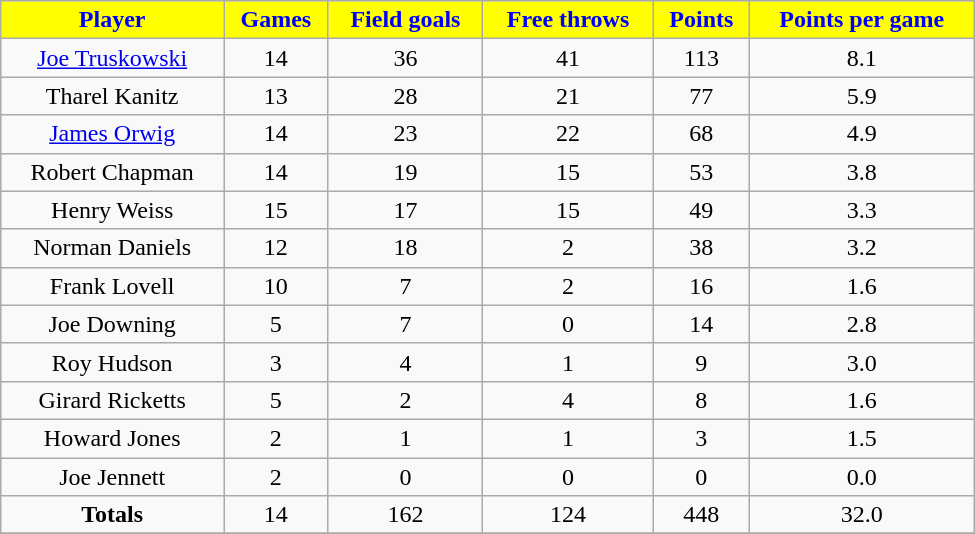<table class="wikitable" width="650">
<tr align="center"  style="background:yellow;color:blue;">
<td><strong>Player</strong></td>
<td><strong>Games</strong></td>
<td><strong>Field goals</strong></td>
<td><strong>Free throws</strong></td>
<td><strong>Points</strong></td>
<td><strong>Points per game</strong></td>
</tr>
<tr align="center" bgcolor="">
<td><a href='#'>Joe Truskowski</a></td>
<td>14</td>
<td>36</td>
<td>41</td>
<td>113</td>
<td>8.1</td>
</tr>
<tr align="center" bgcolor="">
<td>Tharel Kanitz</td>
<td>13</td>
<td>28</td>
<td>21</td>
<td>77</td>
<td>5.9</td>
</tr>
<tr align="center" bgcolor="">
<td><a href='#'>James Orwig</a></td>
<td>14</td>
<td>23</td>
<td>22</td>
<td>68</td>
<td>4.9</td>
</tr>
<tr align="center" bgcolor="">
<td>Robert Chapman</td>
<td>14</td>
<td>19</td>
<td>15</td>
<td>53</td>
<td>3.8</td>
</tr>
<tr align="center" bgcolor="">
<td>Henry Weiss</td>
<td>15</td>
<td>17</td>
<td>15</td>
<td>49</td>
<td>3.3</td>
</tr>
<tr align="center" bgcolor="">
<td>Norman Daniels</td>
<td>12</td>
<td>18</td>
<td>2</td>
<td>38</td>
<td>3.2</td>
</tr>
<tr align="center" bgcolor="">
<td>Frank Lovell</td>
<td>10</td>
<td>7</td>
<td>2</td>
<td>16</td>
<td>1.6</td>
</tr>
<tr align="center" bgcolor="">
<td>Joe Downing</td>
<td>5</td>
<td>7</td>
<td>0</td>
<td>14</td>
<td>2.8</td>
</tr>
<tr align="center" bgcolor="">
<td>Roy Hudson</td>
<td>3</td>
<td>4</td>
<td>1</td>
<td>9</td>
<td>3.0</td>
</tr>
<tr align="center" bgcolor="">
<td>Girard Ricketts</td>
<td>5</td>
<td>2</td>
<td>4</td>
<td>8</td>
<td>1.6</td>
</tr>
<tr align="center" bgcolor="">
<td>Howard Jones</td>
<td>2</td>
<td>1</td>
<td>1</td>
<td>3</td>
<td>1.5</td>
</tr>
<tr align="center" bgcolor="">
<td>Joe Jennett</td>
<td>2</td>
<td>0</td>
<td>0</td>
<td>0</td>
<td>0.0</td>
</tr>
<tr align="center" bgcolor="">
<td><strong>Totals</strong></td>
<td>14</td>
<td>162</td>
<td>124</td>
<td>448</td>
<td>32.0</td>
</tr>
<tr align="center" bgcolor="">
</tr>
</table>
